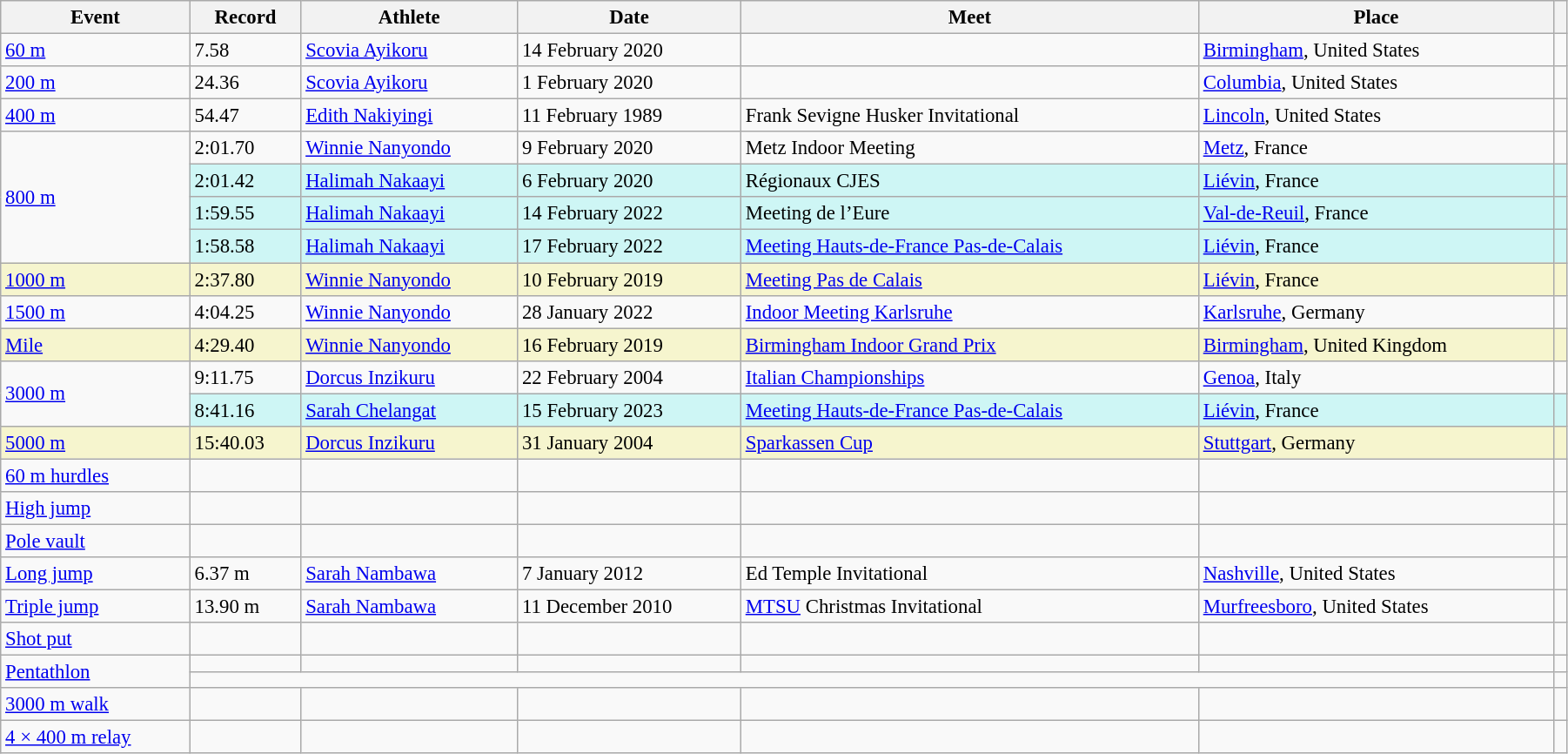<table class="wikitable" style="font-size:95%; width: 95%;">
<tr>
<th>Event</th>
<th>Record</th>
<th>Athlete</th>
<th>Date</th>
<th>Meet</th>
<th>Place</th>
<th></th>
</tr>
<tr>
<td><a href='#'>60 m</a></td>
<td>7.58</td>
<td><a href='#'>Scovia Ayikoru</a></td>
<td>14 February 2020</td>
<td></td>
<td><a href='#'>Birmingham</a>, United States</td>
<td></td>
</tr>
<tr>
<td><a href='#'>200 m</a></td>
<td>24.36</td>
<td><a href='#'>Scovia Ayikoru</a></td>
<td>1 February 2020</td>
<td></td>
<td><a href='#'>Columbia</a>, United States</td>
<td></td>
</tr>
<tr>
<td><a href='#'>400 m</a></td>
<td>54.47</td>
<td><a href='#'>Edith Nakiyingi</a></td>
<td>11 February 1989</td>
<td>Frank Sevigne Husker Invitational</td>
<td><a href='#'>Lincoln</a>, United States</td>
<td></td>
</tr>
<tr>
<td rowspan=4><a href='#'>800 m</a></td>
<td>2:01.70</td>
<td><a href='#'>Winnie Nanyondo</a></td>
<td>9 February 2020</td>
<td>Metz Indoor Meeting</td>
<td><a href='#'>Metz</a>, France</td>
<td></td>
</tr>
<tr bgcolor=#CEF6F5>
<td>2:01.42</td>
<td><a href='#'>Halimah Nakaayi</a></td>
<td>6 February 2020</td>
<td>Régionaux CJES</td>
<td><a href='#'>Liévin</a>, France</td>
<td></td>
</tr>
<tr bgcolor=#CEF6F5>
<td>1:59.55</td>
<td><a href='#'>Halimah Nakaayi</a></td>
<td>14 February 2022</td>
<td>Meeting de l’Eure</td>
<td><a href='#'>Val-de-Reuil</a>, France</td>
<td></td>
</tr>
<tr style="background:#cef6f5;">
<td>1:58.58</td>
<td><a href='#'>Halimah Nakaayi</a></td>
<td>17 February 2022</td>
<td><a href='#'>Meeting Hauts-de-France Pas-de-Calais</a></td>
<td><a href='#'>Liévin</a>, France</td>
<td></td>
</tr>
<tr style="background:#f6F5CE;">
<td><a href='#'>1000 m</a></td>
<td>2:37.80</td>
<td><a href='#'>Winnie Nanyondo</a></td>
<td>10 February 2019</td>
<td><a href='#'>Meeting Pas de Calais</a></td>
<td><a href='#'>Liévin</a>, France</td>
<td></td>
</tr>
<tr>
<td><a href='#'>1500 m</a></td>
<td>4:04.25</td>
<td><a href='#'>Winnie Nanyondo</a></td>
<td>28 January 2022</td>
<td><a href='#'>Indoor Meeting Karlsruhe</a></td>
<td><a href='#'>Karlsruhe</a>, Germany</td>
<td></td>
</tr>
<tr style="background:#f6F5CE;">
<td><a href='#'>Mile</a></td>
<td>4:29.40</td>
<td><a href='#'>Winnie Nanyondo</a></td>
<td>16 February 2019</td>
<td><a href='#'>Birmingham Indoor Grand Prix</a></td>
<td><a href='#'>Birmingham</a>, United Kingdom</td>
<td></td>
</tr>
<tr>
<td rowspan=2><a href='#'>3000 m</a></td>
<td>9:11.75</td>
<td><a href='#'>Dorcus Inzikuru</a></td>
<td>22 February 2004</td>
<td><a href='#'>Italian Championships</a></td>
<td><a href='#'>Genoa</a>, Italy</td>
<td></td>
</tr>
<tr bgcolor=#CEF6F5>
<td>8:41.16</td>
<td><a href='#'>Sarah Chelangat</a></td>
<td>15 February 2023</td>
<td><a href='#'>Meeting Hauts-de-France Pas-de-Calais</a></td>
<td><a href='#'>Liévin</a>, France</td>
<td></td>
</tr>
<tr style="background:#f6F5CE;">
<td><a href='#'>5000 m</a></td>
<td>15:40.03</td>
<td><a href='#'>Dorcus Inzikuru</a></td>
<td>31 January 2004</td>
<td><a href='#'>Sparkassen Cup</a></td>
<td><a href='#'>Stuttgart</a>, Germany</td>
<td></td>
</tr>
<tr>
<td><a href='#'>60 m hurdles</a></td>
<td></td>
<td></td>
<td></td>
<td></td>
<td></td>
<td></td>
</tr>
<tr>
<td><a href='#'>High jump</a></td>
<td></td>
<td></td>
<td></td>
<td></td>
<td></td>
<td></td>
</tr>
<tr>
<td><a href='#'>Pole vault</a></td>
<td></td>
<td></td>
<td></td>
<td></td>
<td></td>
<td></td>
</tr>
<tr>
<td><a href='#'>Long jump</a></td>
<td>6.37 m</td>
<td><a href='#'>Sarah Nambawa</a></td>
<td>7 January 2012</td>
<td>Ed Temple Invitational</td>
<td><a href='#'>Nashville</a>, United States</td>
<td></td>
</tr>
<tr>
<td><a href='#'>Triple jump</a></td>
<td>13.90 m</td>
<td><a href='#'>Sarah Nambawa</a></td>
<td>11 December 2010</td>
<td><a href='#'>MTSU</a> Christmas Invitational</td>
<td><a href='#'>Murfreesboro</a>, United States</td>
<td></td>
</tr>
<tr>
<td><a href='#'>Shot put</a></td>
<td></td>
<td></td>
<td></td>
<td></td>
<td></td>
<td></td>
</tr>
<tr>
<td rowspan=2><a href='#'>Pentathlon</a></td>
<td></td>
<td></td>
<td></td>
<td></td>
<td></td>
<td></td>
</tr>
<tr>
<td colspan=5></td>
<td></td>
</tr>
<tr>
<td><a href='#'>3000 m walk</a></td>
<td></td>
<td></td>
<td></td>
<td></td>
<td></td>
<td></td>
</tr>
<tr>
<td><a href='#'>4 × 400 m relay</a></td>
<td></td>
<td></td>
<td></td>
<td></td>
<td></td>
<td></td>
</tr>
</table>
